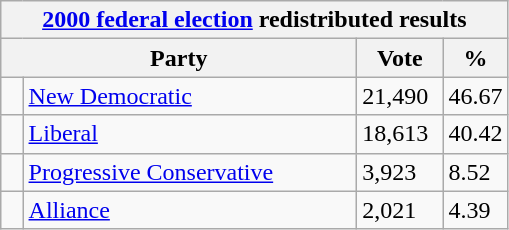<table class="wikitable">
<tr>
<th colspan="4"><a href='#'>2000 federal election</a> redistributed results</th>
</tr>
<tr>
<th bgcolor="#DDDDFF" width="230px" colspan="2">Party</th>
<th bgcolor="#DDDDFF" width="50px">Vote</th>
<th bgcolor="#DDDDFF" width="30px">%</th>
</tr>
<tr>
<td> </td>
<td><a href='#'>New Democratic</a></td>
<td>21,490</td>
<td>46.67</td>
</tr>
<tr>
<td> </td>
<td><a href='#'>Liberal</a></td>
<td>18,613</td>
<td>40.42</td>
</tr>
<tr>
<td> </td>
<td><a href='#'>Progressive Conservative</a></td>
<td>3,923</td>
<td>8.52</td>
</tr>
<tr>
<td> </td>
<td><a href='#'>Alliance</a></td>
<td>2,021</td>
<td>4.39</td>
</tr>
</table>
